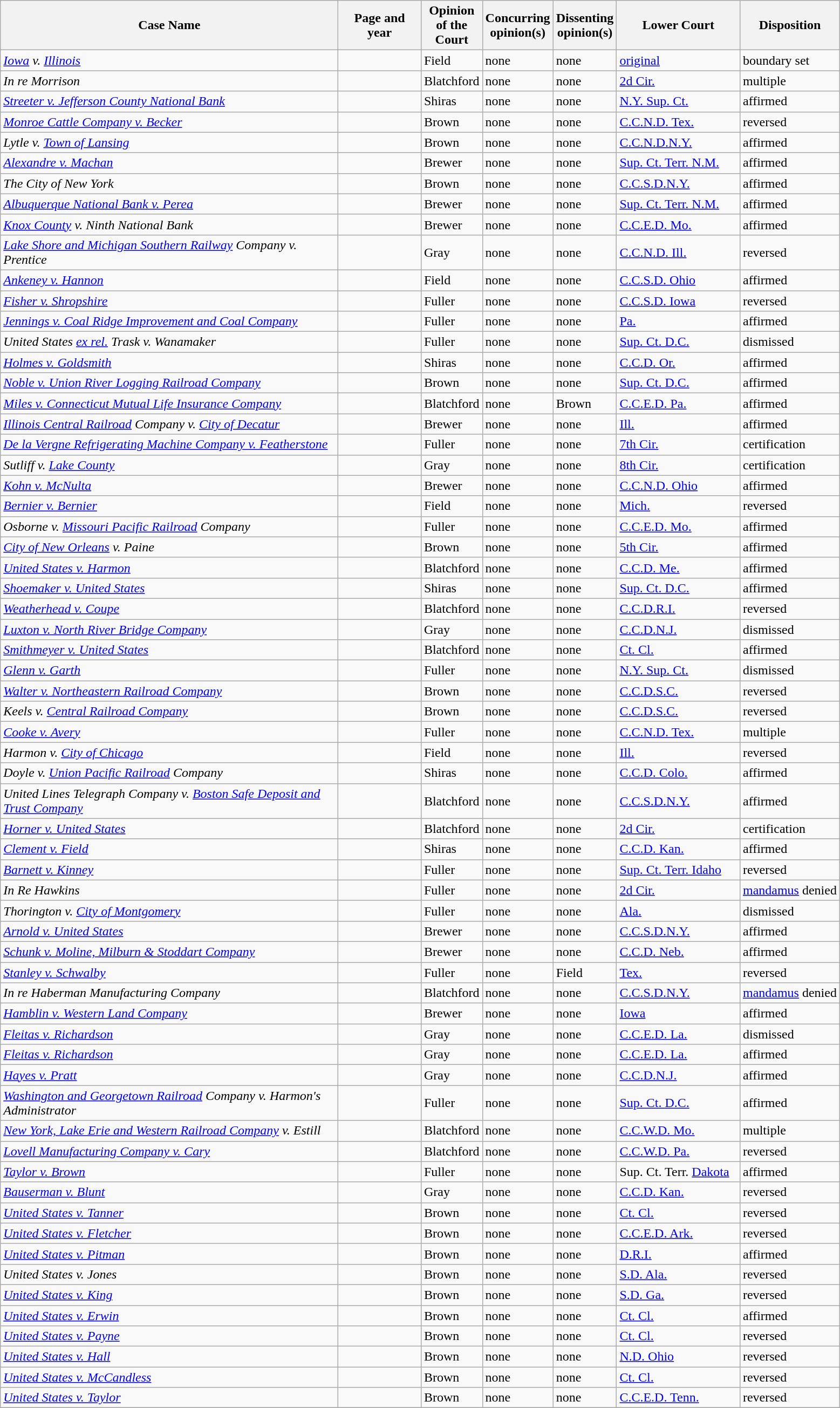<table class="wikitable sortable">
<tr>
<th scope="col" style="width: 410px;">Case Name</th>
<th scope="col" style="width: 95px;">Page and year</th>
<th scope="col" style="width: 10px;">Opinion of the Court</th>
<th scope="col" style="width: 10px;">Concurring opinion(s)</th>
<th scope="col" style="width: 10px;">Dissenting opinion(s)</th>
<th scope="col" style="width: 145px;">Lower Court</th>
<th scope="col" style="width: 116px;">Disposition</th>
</tr>
<tr>
<td><em><a href='#'>Iowa</a> v. <a href='#'>Illinois</a></em></td>
<td align="right"></td>
<td>Field</td>
<td>none</td>
<td>none</td>
<td><a href='#'>original</a></td>
<td>boundary set</td>
</tr>
<tr>
<td><em>In re Morrison</em></td>
<td align="right"></td>
<td>Blatchford</td>
<td>none</td>
<td>none</td>
<td><a href='#'>2d Cir.</a></td>
<td>multiple</td>
</tr>
<tr>
<td><em><a href='#'>Streeter v. Jefferson County National Bank</a></em></td>
<td align="right"></td>
<td>Shiras</td>
<td>none</td>
<td>none</td>
<td><a href='#'>N.Y. Sup. Ct.</a></td>
<td>affirmed</td>
</tr>
<tr>
<td><em><a href='#'>Monroe Cattle Company v. Becker</a></em></td>
<td align="right"></td>
<td>Brown</td>
<td>none</td>
<td>none</td>
<td><a href='#'>C.C.N.D. Tex.</a></td>
<td>reversed</td>
</tr>
<tr>
<td><em>Lytle v. <a href='#'>Town of Lansing</a></em></td>
<td align="right"></td>
<td>Brown</td>
<td>none</td>
<td>none</td>
<td><a href='#'>C.C.N.D.N.Y.</a></td>
<td>affirmed</td>
</tr>
<tr>
<td><em><a href='#'>Alexandre v. Machan</a></em></td>
<td align="right"></td>
<td>Brewer</td>
<td>none</td>
<td>none</td>
<td><a href='#'>Sup. Ct. Terr. N.M.</a></td>
<td>affirmed</td>
</tr>
<tr>
<td><em>The City of New York</em></td>
<td align="right"></td>
<td>Brown</td>
<td>none</td>
<td>none</td>
<td><a href='#'>C.C.S.D.N.Y.</a></td>
<td>affirmed</td>
</tr>
<tr>
<td><em><a href='#'>Albuquerque National Bank v. Perea</a></em></td>
<td align="right"></td>
<td>Brewer</td>
<td>none</td>
<td>none</td>
<td><a href='#'>Sup. Ct. Terr. N.M.</a></td>
<td>affirmed</td>
</tr>
<tr>
<td><em><a href='#'>Knox County</a> v. Ninth National Bank</em></td>
<td align="right"></td>
<td>Brewer</td>
<td>none</td>
<td>none</td>
<td><a href='#'>C.C.E.D. Mo.</a></td>
<td>affirmed</td>
</tr>
<tr>
<td><em><a href='#'>Lake Shore and Michigan Southern Railway</a> Company v. Prentice</em></td>
<td align="right"></td>
<td>Gray</td>
<td>none</td>
<td>none</td>
<td><a href='#'>C.C.N.D. Ill.</a></td>
<td>reversed</td>
</tr>
<tr>
<td><em><a href='#'>Ankeney v. Hannon</a></em></td>
<td align="right"></td>
<td>Field</td>
<td>none</td>
<td>none</td>
<td><a href='#'>C.C.S.D. Ohio</a></td>
<td>affirmed</td>
</tr>
<tr>
<td><em><a href='#'>Fisher v. Shropshire</a></em></td>
<td align="right"></td>
<td>Fuller</td>
<td>none</td>
<td>none</td>
<td><a href='#'>C.C.S.D. Iowa</a></td>
<td>reversed</td>
</tr>
<tr>
<td><em><a href='#'>Jennings v. Coal Ridge Improvement and Coal Company</a></em></td>
<td align="right"></td>
<td>Fuller</td>
<td>none</td>
<td>none</td>
<td><a href='#'>Pa.</a></td>
<td>affirmed</td>
</tr>
<tr>
<td><em>United States <a href='#'>ex rel.</a> Trask v. Wanamaker</em></td>
<td align="right"></td>
<td>Fuller</td>
<td>none</td>
<td>none</td>
<td><a href='#'>Sup. Ct. D.C.</a></td>
<td>dismissed</td>
</tr>
<tr>
<td><em><a href='#'>Holmes v. Goldsmith</a></em></td>
<td align="right"></td>
<td>Shiras</td>
<td>none</td>
<td>none</td>
<td><a href='#'>C.C.D. Or.</a></td>
<td>affirmed</td>
</tr>
<tr>
<td><em><a href='#'>Noble v. Union River Logging Railroad Company</a></em></td>
<td align="right"></td>
<td>Brown</td>
<td>none</td>
<td>none</td>
<td><a href='#'>Sup. Ct. D.C.</a></td>
<td>affirmed</td>
</tr>
<tr>
<td><em><a href='#'>Miles v. Connecticut Mutual Life Insurance Company</a></em></td>
<td align="right"></td>
<td>Blatchford</td>
<td>none</td>
<td>Brown</td>
<td><a href='#'>C.C.E.D. Pa.</a></td>
<td>affirmed</td>
</tr>
<tr>
<td><em><a href='#'>Illinois Central Railroad</a> Company v. <a href='#'>City of Decatur</a></em></td>
<td align="right"></td>
<td>Brewer</td>
<td>none</td>
<td>none</td>
<td><a href='#'>Ill.</a></td>
<td>affirmed</td>
</tr>
<tr>
<td><em><a href='#'>De la Vergne Refrigerating Machine Company v. Featherstone</a></em></td>
<td align="right"></td>
<td>Fuller</td>
<td>none</td>
<td>none</td>
<td><a href='#'>7th Cir.</a></td>
<td>certification</td>
</tr>
<tr>
<td><em>Sutliff v. <a href='#'>Lake County</a></em></td>
<td align="right"></td>
<td>Gray</td>
<td>none</td>
<td>none</td>
<td><a href='#'>8th Cir.</a></td>
<td>certification</td>
</tr>
<tr>
<td><em><a href='#'>Kohn v. McNulta</a></em></td>
<td align="right"></td>
<td>Brewer</td>
<td>none</td>
<td>none</td>
<td><a href='#'>C.C.N.D. Ohio</a></td>
<td>affirmed</td>
</tr>
<tr>
<td><em><a href='#'>Bernier v. Bernier</a></em></td>
<td align="right"></td>
<td>Field</td>
<td>none</td>
<td>none</td>
<td><a href='#'>Mich.</a></td>
<td>reversed</td>
</tr>
<tr>
<td><em>Osborne v. <a href='#'>Missouri Pacific Railroad</a> Company</em></td>
<td align="right"></td>
<td>Fuller</td>
<td>none</td>
<td>none</td>
<td><a href='#'>C.C.E.D. Mo.</a></td>
<td>affirmed</td>
</tr>
<tr>
<td><em><a href='#'>City of New Orleans</a> v. Paine</em></td>
<td align="right"></td>
<td>Brown</td>
<td>none</td>
<td>none</td>
<td><a href='#'>5th Cir.</a></td>
<td>affirmed</td>
</tr>
<tr>
<td><em><a href='#'>United States v. Harmon</a></em></td>
<td align="right"></td>
<td>Blatchford</td>
<td>none</td>
<td>none</td>
<td><a href='#'>C.C.D. Me.</a></td>
<td>affirmed</td>
</tr>
<tr>
<td><em><a href='#'>Shoemaker v. United States</a></em></td>
<td align="right"></td>
<td>Shiras</td>
<td>none</td>
<td>none</td>
<td><a href='#'>Sup. Ct. D.C.</a></td>
<td>affirmed</td>
</tr>
<tr>
<td><em><a href='#'>Weatherhead v. Coupe</a></em></td>
<td align="right"></td>
<td>Blatchford</td>
<td>none</td>
<td>none</td>
<td><a href='#'>C.C.D.R.I.</a></td>
<td>reversed</td>
</tr>
<tr>
<td><em><a href='#'>Luxton v. North River Bridge Company</a></em></td>
<td align="right"></td>
<td>Gray</td>
<td>none</td>
<td>none</td>
<td><a href='#'>C.C.D.N.J.</a></td>
<td>dismissed</td>
</tr>
<tr>
<td><em><a href='#'>Smithmeyer v. United States</a></em></td>
<td align="right"></td>
<td>Blatchford</td>
<td>none</td>
<td>none</td>
<td><a href='#'>Ct. Cl.</a></td>
<td>affirmed</td>
</tr>
<tr>
<td><em><a href='#'>Glenn v. Garth</a></em></td>
<td align="right"></td>
<td>Fuller</td>
<td>none</td>
<td>none</td>
<td><a href='#'>N.Y. Sup. Ct.</a></td>
<td>dismissed</td>
</tr>
<tr>
<td><em><a href='#'>Walter v. Northeastern Railroad Company</a></em></td>
<td align="right"></td>
<td>Brown</td>
<td>none</td>
<td>none</td>
<td><a href='#'>C.C.D.S.C.</a></td>
<td>reversed</td>
</tr>
<tr>
<td><em>Keels v. <a href='#'>Central Railroad Company</a></em></td>
<td align="right"></td>
<td>Brown</td>
<td>none</td>
<td>none</td>
<td><a href='#'>C.C.D.S.C.</a></td>
<td>reversed</td>
</tr>
<tr>
<td><em><a href='#'>Cooke v. Avery</a></em></td>
<td align="right"></td>
<td>Fuller</td>
<td>none</td>
<td>none</td>
<td><a href='#'>C.C.N.D. Tex.</a></td>
<td>multiple</td>
</tr>
<tr>
<td><em>Harmon v. <a href='#'>City of Chicago</a></em></td>
<td align="right"></td>
<td>Field</td>
<td>none</td>
<td>none</td>
<td><a href='#'>Ill.</a></td>
<td>reversed</td>
</tr>
<tr>
<td><em>Doyle v. <a href='#'>Union Pacific Railroad</a> Company</em></td>
<td align="right"></td>
<td>Shiras</td>
<td>none</td>
<td>none</td>
<td><a href='#'>C.C.D. Colo.</a></td>
<td>affirmed</td>
</tr>
<tr>
<td><em>United Lines Telegraph Company v. <a href='#'>Boston Safe Deposit and Trust Company</a></em></td>
<td align="right"></td>
<td>Blatchford</td>
<td>none</td>
<td>none</td>
<td><a href='#'>C.C.S.D.N.Y.</a></td>
<td>affirmed</td>
</tr>
<tr>
<td><em><a href='#'>Horner v. United States</a></em></td>
<td align="right"></td>
<td>Blatchford</td>
<td>none</td>
<td>none</td>
<td><a href='#'>2d Cir.</a></td>
<td>certification</td>
</tr>
<tr>
<td><em><a href='#'>Clement v. Field</a></em></td>
<td align="right"></td>
<td>Shiras</td>
<td>none</td>
<td>none</td>
<td><a href='#'>C.C.D. Kan.</a></td>
<td>affirmed</td>
</tr>
<tr>
<td><em><a href='#'>Barnett v. Kinney</a></em></td>
<td align="right"></td>
<td>Fuller</td>
<td>none</td>
<td>none</td>
<td><a href='#'>Sup. Ct. Terr. Idaho</a></td>
<td>reversed</td>
</tr>
<tr>
<td><em>In Re Hawkins</em></td>
<td align="right"></td>
<td>Fuller</td>
<td>none</td>
<td>none</td>
<td><a href='#'>2d Cir.</a></td>
<td><a href='#'>mandamus</a> denied</td>
</tr>
<tr>
<td><em>Thorington v. <a href='#'>City of Montgomery</a></em></td>
<td align="right"></td>
<td>Fuller</td>
<td>none</td>
<td>none</td>
<td><a href='#'>Ala.</a></td>
<td>dismissed</td>
</tr>
<tr>
<td><em><a href='#'>Arnold v. United States</a></em></td>
<td align="right"></td>
<td>Brewer</td>
<td>none</td>
<td>none</td>
<td><a href='#'>C.C.S.D.N.Y.</a></td>
<td>affirmed</td>
</tr>
<tr>
<td><em><a href='#'>Schunk v. Moline, Milburn & Stoddart Company</a></em></td>
<td align="right"></td>
<td>Brewer</td>
<td>none</td>
<td>none</td>
<td><a href='#'>C.C.D. Neb.</a></td>
<td>affirmed</td>
</tr>
<tr>
<td><em><a href='#'>Stanley v. Schwalby</a></em></td>
<td align="right"></td>
<td>Fuller</td>
<td>none</td>
<td>Field</td>
<td><a href='#'>Tex.</a></td>
<td>reversed</td>
</tr>
<tr>
<td><em>In re Haberman Manufacturing Company</em></td>
<td align="right"></td>
<td>Blatchford</td>
<td>none</td>
<td>none</td>
<td><a href='#'>C.C.S.D.N.Y.</a></td>
<td><a href='#'>mandamus</a> denied</td>
</tr>
<tr>
<td><em><a href='#'>Hamblin v. Western Land Company</a></em></td>
<td align="right"></td>
<td>Brewer</td>
<td>none</td>
<td>none</td>
<td><a href='#'>Iowa</a></td>
<td>affirmed</td>
</tr>
<tr>
<td><em><a href='#'>Fleitas v. Richardson</a></em></td>
<td align="right"></td>
<td>Gray</td>
<td>none</td>
<td>none</td>
<td><a href='#'>C.C.E.D. La.</a></td>
<td>dismissed</td>
</tr>
<tr>
<td><em><a href='#'>Fleitas v. Richardson</a></em></td>
<td align="right"></td>
<td>Gray</td>
<td>none</td>
<td>none</td>
<td><a href='#'>C.C.E.D. La.</a></td>
<td>affirmed</td>
</tr>
<tr>
<td><em><a href='#'>Hayes v. Pratt</a></em></td>
<td align="right"></td>
<td>Gray</td>
<td>none</td>
<td>none</td>
<td><a href='#'>C.C.D.N.J.</a></td>
<td>affirmed</td>
</tr>
<tr>
<td><em><a href='#'>Washington and Georgetown Railroad</a> Company v. Harmon's Administrator</em></td>
<td align="right"></td>
<td>Fuller</td>
<td>none</td>
<td>none</td>
<td><a href='#'>Sup. Ct. D.C.</a></td>
<td>affirmed</td>
</tr>
<tr>
<td><em><a href='#'>New York, Lake Erie and Western Railroad Company</a> v. Estill</em></td>
<td align="right"></td>
<td>Blatchford</td>
<td>none</td>
<td>none</td>
<td><a href='#'>C.C.W.D. Mo.</a></td>
<td>multiple</td>
</tr>
<tr>
<td><em><a href='#'>Lovell Manufacturing Company v. Cary</a></em></td>
<td align="right"></td>
<td>Blatchford</td>
<td>none</td>
<td>none</td>
<td><a href='#'>C.C.W.D. Pa.</a></td>
<td>reversed</td>
</tr>
<tr>
<td><em><a href='#'>Taylor v. Brown</a></em></td>
<td align="right"></td>
<td>Fuller</td>
<td>none</td>
<td>none</td>
<td>Sup. Ct. Terr. <a href='#'>Dakota</a></td>
<td>affirmed</td>
</tr>
<tr>
<td><em><a href='#'>Bauserman v. Blunt</a></em></td>
<td align="right"></td>
<td>Gray</td>
<td>none</td>
<td>none</td>
<td><a href='#'>C.C.D. Kan.</a></td>
<td>reversed</td>
</tr>
<tr>
<td><em><a href='#'>United States v. Tanner</a></em></td>
<td align="right"></td>
<td>Brown</td>
<td>none</td>
<td>none</td>
<td><a href='#'>Ct. Cl.</a></td>
<td>reversed</td>
</tr>
<tr>
<td><em><a href='#'>United States v. Fletcher</a></em></td>
<td align="right"></td>
<td>Brown</td>
<td>none</td>
<td>none</td>
<td><a href='#'>C.C.E.D. Ark.</a></td>
<td>reversed</td>
</tr>
<tr>
<td><em><a href='#'>United States v. Pitman</a></em></td>
<td align="right"></td>
<td>Brown</td>
<td>none</td>
<td>none</td>
<td><a href='#'>D.R.I.</a></td>
<td>affirmed</td>
</tr>
<tr>
<td><em>United States v. Jones</em></td>
<td align="right"></td>
<td>Brown</td>
<td>none</td>
<td>none</td>
<td><a href='#'>S.D. Ala.</a></td>
<td>reversed</td>
</tr>
<tr>
<td><em><a href='#'>United States v. King</a></em></td>
<td align="right"></td>
<td>Brown</td>
<td>none</td>
<td>none</td>
<td><a href='#'>S.D. Ga.</a></td>
<td>reversed</td>
</tr>
<tr>
<td><em><a href='#'>United States v. Erwin</a></em></td>
<td align="right"></td>
<td>Brown</td>
<td>none</td>
<td>none</td>
<td><a href='#'>Ct. Cl.</a></td>
<td>affirmed</td>
</tr>
<tr>
<td><em><a href='#'>United States v. Payne</a></em></td>
<td align="right"></td>
<td>Brown</td>
<td>none</td>
<td>none</td>
<td><a href='#'>Ct. Cl.</a></td>
<td>reversed</td>
</tr>
<tr>
<td><em><a href='#'>United States v. Hall</a></em></td>
<td align="right"></td>
<td>Brown</td>
<td>none</td>
<td>none</td>
<td><a href='#'>N.D. Ohio</a></td>
<td>reversed</td>
</tr>
<tr>
<td><em><a href='#'>United States v. McCandless</a></em></td>
<td align="right"></td>
<td>Brown</td>
<td>none</td>
<td>none</td>
<td><a href='#'>Ct. Cl.</a></td>
<td>reversed</td>
</tr>
<tr>
<td><em><a href='#'>United States v. Taylor</a></em></td>
<td align="right"></td>
<td>Brown</td>
<td>none</td>
<td>none</td>
<td><a href='#'>C.C.E.D. Tenn.</a></td>
<td>reversed</td>
</tr>
<tr>
</tr>
</table>
